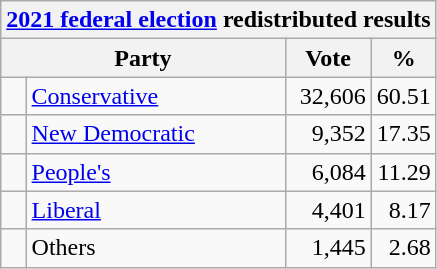<table class="wikitable">
<tr>
<th colspan="4"><a href='#'>2021 federal election</a> redistributed results</th>
</tr>
<tr>
<th bgcolor="#DDDDFF" width="130px" colspan="2">Party</th>
<th bgcolor="#DDDDFF" width="50px">Vote</th>
<th bgcolor="#DDDDFF" width="30px">%</th>
</tr>
<tr>
<td> </td>
<td><a href='#'>Conservative</a></td>
<td align=right>32,606</td>
<td align=right>60.51</td>
</tr>
<tr>
<td> </td>
<td><a href='#'>New Democratic</a></td>
<td align=right>9,352</td>
<td align=right>17.35</td>
</tr>
<tr>
<td> </td>
<td><a href='#'>People's</a></td>
<td align=right>6,084</td>
<td align=right>11.29</td>
</tr>
<tr>
<td> </td>
<td><a href='#'>Liberal</a></td>
<td align=right>4,401</td>
<td align=right>8.17</td>
</tr>
<tr>
<td> </td>
<td>Others</td>
<td align=right>1,445</td>
<td align=right>2.68</td>
</tr>
</table>
